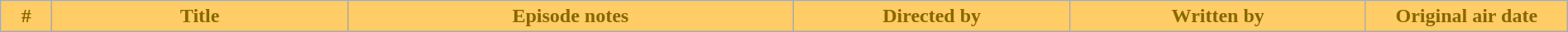<table class="wikitable plainrowheaders" style="width:100%; margin:auto; background:#FFFFFF;">
<tr style="color:#860">
<th style="background-color:#FFCC66;" width="20">#</th>
<th style="background-color:#FFCC66;" width="150">Title</th>
<th style="background-color:#FFCC66;" width="230">Episode notes</th>
<th style="background-color:#FFCC66;" width="140">Directed by</th>
<th style="background-color:#FFCC66;" width="150">Written by</th>
<th style="background-color:#FFCC66;" width="100">Original air date<br>


























































































































































</th>
</tr>
</table>
